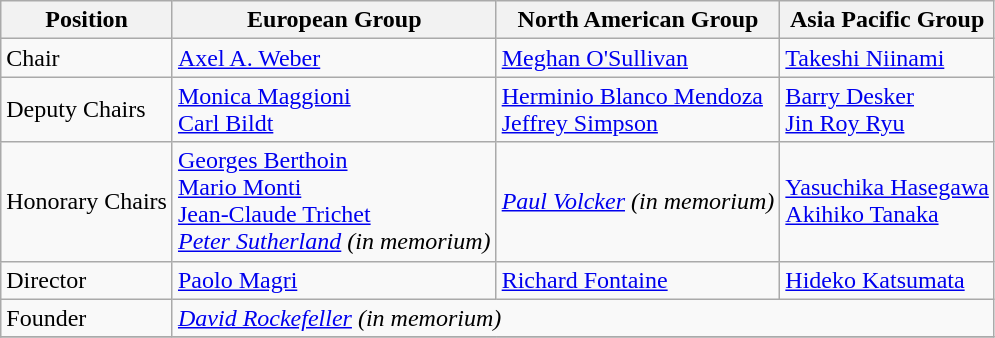<table class="wikitable defaultcenter col1left">
<tr>
<th>Position</th>
<th>European Group</th>
<th>North American Group</th>
<th>Asia Pacific Group</th>
</tr>
<tr>
<td>Chair</td>
<td><a href='#'>Axel A. Weber</a></td>
<td><a href='#'>Meghan O'Sullivan</a></td>
<td><a href='#'>Takeshi Niinami</a></td>
</tr>
<tr>
<td>Deputy Chairs</td>
<td><a href='#'>Monica Maggioni</a><br><a href='#'>Carl Bildt</a></td>
<td><a href='#'>Herminio Blanco Mendoza</a><br><a href='#'>Jeffrey Simpson</a></td>
<td><a href='#'>Barry Desker</a><br><a href='#'>Jin Roy Ryu</a></td>
</tr>
<tr>
<td>Honorary Chairs</td>
<td><a href='#'>Georges Berthoin</a><br><a href='#'>Mario Monti</a><br><a href='#'>Jean-Claude Trichet</a><br><em><a href='#'>Peter Sutherland</a> (in memorium)</em></td>
<td><em><a href='#'>Paul Volcker</a> (in memorium)</em></td>
<td><a href='#'>Yasuchika Hasegawa</a><br><a href='#'>Akihiko Tanaka</a></td>
</tr>
<tr>
<td>Director</td>
<td><a href='#'>Paolo Magri</a></td>
<td><a href='#'>Richard Fontaine</a></td>
<td><a href='#'>Hideko Katsumata</a></td>
</tr>
<tr>
<td>Founder</td>
<td colspan=3><em><a href='#'>David Rockefeller</a> (in memorium)</em></td>
</tr>
<tr>
</tr>
</table>
